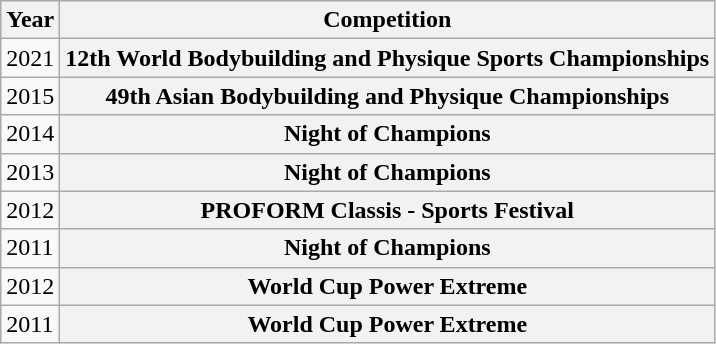<table class="wikitable">
<tr>
<th>Year</th>
<th>Competition</th>
</tr>
<tr>
<td>2021</td>
<th>12th World Bodybuilding and Physique Sports Championships</th>
</tr>
<tr>
<td>2015</td>
<th>49th Asian Bodybuilding and Physique Championships</th>
</tr>
<tr>
<td>2014</td>
<th>Night of Champions</th>
</tr>
<tr>
<td>2013</td>
<th>Night of Champions</th>
</tr>
<tr>
<td>2012</td>
<th>PROFORM Classis - Sports Festival</th>
</tr>
<tr>
<td>2011</td>
<th>Night of Champions</th>
</tr>
<tr>
<td>2012</td>
<th>World Cup Power Extreme</th>
</tr>
<tr>
<td>2011</td>
<th>World Cup Power Extreme</th>
</tr>
</table>
